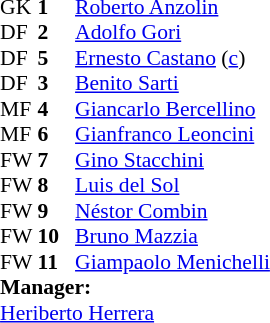<table style="font-size: 90%" cellspacing="0" cellpadding="0" align=center>
<tr>
<td colspan="4"></td>
</tr>
<tr>
<th width=25></th>
<th width=25></th>
</tr>
<tr>
<td>GK</td>
<td><strong>1</strong></td>
<td> <a href='#'>Roberto Anzolin</a></td>
</tr>
<tr>
<td>DF</td>
<td><strong>2</strong></td>
<td> <a href='#'>Adolfo Gori</a></td>
</tr>
<tr>
<td>DF</td>
<td><strong>5</strong></td>
<td> <a href='#'>Ernesto Castano</a> (<a href='#'>c</a>)</td>
</tr>
<tr>
<td>DF</td>
<td><strong>3</strong></td>
<td> <a href='#'>Benito Sarti</a></td>
</tr>
<tr>
<td>MF</td>
<td><strong>4</strong></td>
<td> <a href='#'>Giancarlo Bercellino</a></td>
</tr>
<tr>
<td>MF</td>
<td><strong>6</strong></td>
<td> <a href='#'>Gianfranco Leoncini</a></td>
</tr>
<tr>
<td>FW</td>
<td><strong>7</strong></td>
<td> <a href='#'>Gino Stacchini</a></td>
</tr>
<tr>
<td>FW</td>
<td><strong>8</strong></td>
<td> <a href='#'>Luis del Sol</a></td>
</tr>
<tr>
<td>FW</td>
<td><strong>9</strong></td>
<td> <a href='#'>Néstor Combin</a></td>
</tr>
<tr>
<td>FW</td>
<td><strong>10</strong></td>
<td> <a href='#'>Bruno Mazzia</a></td>
</tr>
<tr>
<td>FW</td>
<td><strong>11</strong></td>
<td> <a href='#'>Giampaolo Menichelli</a></td>
</tr>
<tr>
<td colspan=3><strong>Manager:</strong></td>
</tr>
<tr>
<td colspan=4> <a href='#'>Heriberto Herrera</a></td>
</tr>
<tr>
</tr>
</table>
